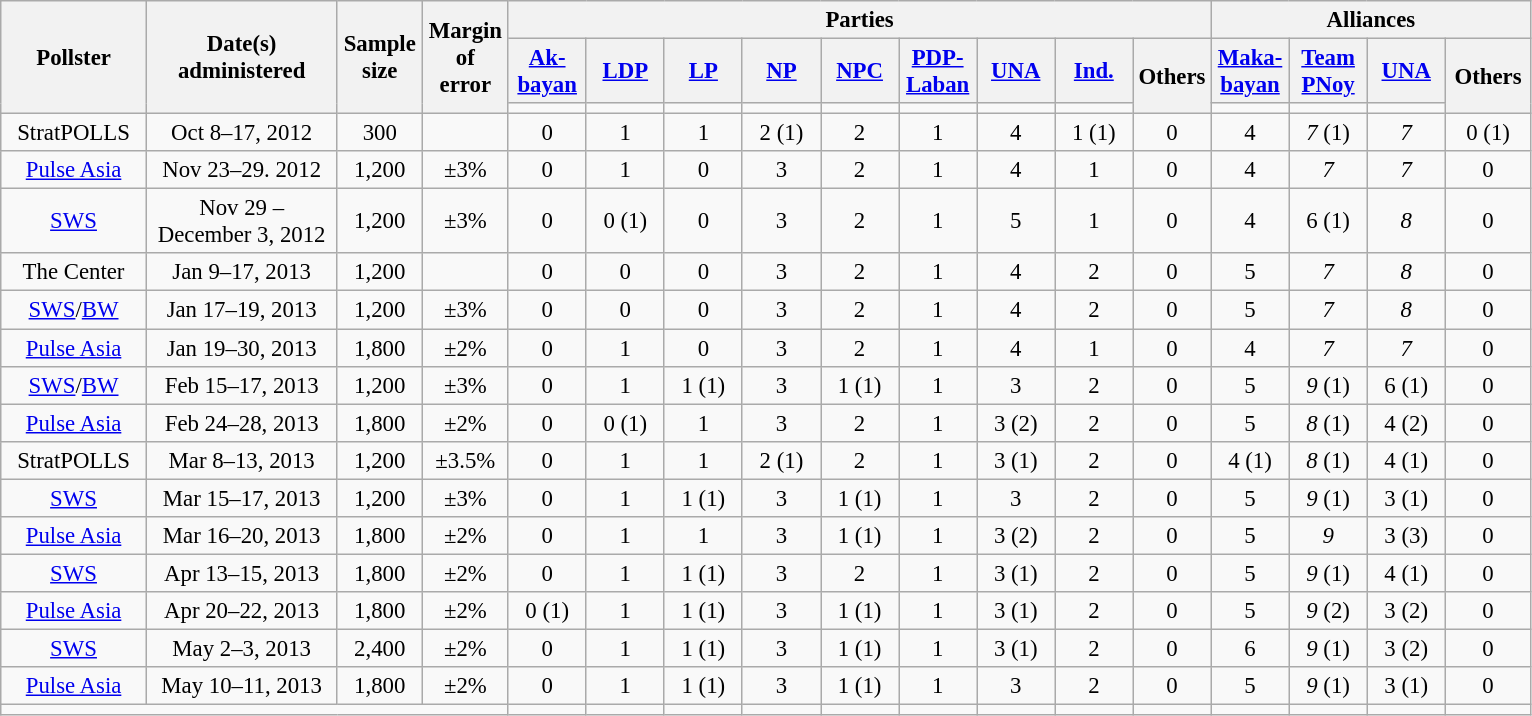<table class=wikitable style="text-align:center; font-size:95%">
<tr>
<th rowspan=3 width=90px>Pollster</th>
<th rowspan=3 width=120px>Date(s) administered</th>
<th rowspan=3 width=50px>Sample<br>size</th>
<th rowspan=3 width=50px>Margin of<br>error</th>
<th colspan=9>Parties</th>
<th colspan=4>Alliances</th>
</tr>
<tr>
<th width=45px><a href='#'>Ak-<br>bayan</a></th>
<th width=45px><a href='#'>LDP</a></th>
<th width=45px><a href='#'>LP</a></th>
<th width=45px><a href='#'>NP</a></th>
<th width=45px><a href='#'>NPC</a></th>
<th width=45px><a href='#'>PDP-<br>Laban</a></th>
<th width=45px><a href='#'>UNA</a></th>
<th width=45px><a href='#'>Ind.</a></th>
<th rowspan=2 width=45px>Others</th>
<th width=45px><a href='#'>Maka-<br>bayan</a></th>
<th width=45px><a href='#'>Team PNoy</a></th>
<th width=45px><a href='#'>UNA</a></th>
<th rowspan=2 width=50px>Others</th>
</tr>
<tr>
<td></td>
<td></td>
<td></td>
<td></td>
<td></td>
<td></td>
<td></td>
<td></td>
<td></td>
<td></td>
<td></td>
</tr>
<tr>
<td>StratPOLLS</td>
<td>Oct 8–17, 2012</td>
<td>300</td>
<td></td>
<td>0</td>
<td>1</td>
<td>1</td>
<td>2 (1)</td>
<td>2</td>
<td>1</td>
<td bgcolor=>4</td>
<td>1 (1)</td>
<td>0</td>
<td>4</td>
<td bgcolor=><em>7</em> (1)</td>
<td bgcolor=><em>7</em></td>
<td>0 (1)</td>
</tr>
<tr>
<td><a href='#'>Pulse Asia</a></td>
<td>Nov 23–29. 2012</td>
<td>1,200</td>
<td>±3%</td>
<td>0</td>
<td>1</td>
<td>0</td>
<td>3</td>
<td>2</td>
<td>1</td>
<td bgcolor=>4</td>
<td>1</td>
<td>0</td>
<td>4</td>
<td bgcolor=><em>7</em></td>
<td bgcolor=><em>7</em></td>
<td>0</td>
</tr>
<tr>
<td><a href='#'>SWS</a></td>
<td>Nov 29 – December 3, 2012</td>
<td>1,200</td>
<td>±3%</td>
<td>0</td>
<td>0 (1)</td>
<td>0</td>
<td>3</td>
<td>2</td>
<td>1</td>
<td bgcolor=>5</td>
<td>1</td>
<td>0</td>
<td>4</td>
<td>6 (1)</td>
<td bgcolor=><em>8</em></td>
<td>0</td>
</tr>
<tr>
<td>The Center</td>
<td>Jan 9–17, 2013</td>
<td>1,200</td>
<td></td>
<td>0</td>
<td>0</td>
<td>0</td>
<td>3</td>
<td>2</td>
<td>1</td>
<td bgcolor=>4</td>
<td>2</td>
<td>0</td>
<td>5</td>
<td><em>7</em></td>
<td bgcolor=><em>8</em></td>
<td>0</td>
</tr>
<tr>
<td><a href='#'>SWS</a>/<a href='#'>BW</a></td>
<td>Jan 17–19, 2013</td>
<td>1,200</td>
<td>±3%</td>
<td>0</td>
<td>0</td>
<td>0</td>
<td>3</td>
<td>2</td>
<td>1</td>
<td bgcolor=>4</td>
<td>2</td>
<td>0</td>
<td>5</td>
<td><em>7</em></td>
<td bgcolor=><em>8</em></td>
<td>0</td>
</tr>
<tr>
<td><a href='#'>Pulse Asia</a></td>
<td>Jan 19–30, 2013</td>
<td>1,800</td>
<td>±2%</td>
<td>0</td>
<td>1</td>
<td>0</td>
<td>3</td>
<td>2</td>
<td>1</td>
<td bgcolor=>4</td>
<td>1</td>
<td>0</td>
<td>4</td>
<td bgcolor=><em>7</em></td>
<td bgcolor=><em>7</em></td>
<td>0</td>
</tr>
<tr>
<td><a href='#'>SWS</a>/<a href='#'>BW</a></td>
<td>Feb 15–17, 2013</td>
<td>1,200</td>
<td>±3%</td>
<td>0</td>
<td>1</td>
<td>1 (1)</td>
<td bgcolor=>3</td>
<td>1 (1)</td>
<td>1</td>
<td bgcolor=>3</td>
<td>2</td>
<td>0</td>
<td>5</td>
<td bgcolor=><em>9</em> (1)</td>
<td>6 (1)</td>
<td>0</td>
</tr>
<tr>
<td><a href='#'>Pulse Asia</a></td>
<td>Feb 24–28, 2013</td>
<td>1,800</td>
<td>±2%</td>
<td>0</td>
<td>0 (1)</td>
<td>1</td>
<td bgcolor=>3</td>
<td>2</td>
<td>1</td>
<td bgcolor=>3 (2)</td>
<td>2</td>
<td>0</td>
<td>5</td>
<td bgcolor=><em>8</em> (1)</td>
<td>4 (2)</td>
<td>0</td>
</tr>
<tr>
<td>StratPOLLS</td>
<td>Mar 8–13, 2013</td>
<td>1,200</td>
<td>±3.5%</td>
<td>0</td>
<td>1</td>
<td>1</td>
<td>2 (1)</td>
<td>2</td>
<td>1</td>
<td bgcolor=>3 (1)</td>
<td>2</td>
<td>0</td>
<td>4 (1)</td>
<td bgcolor=><em>8</em> (1)</td>
<td>4 (1)</td>
<td>0</td>
</tr>
<tr>
<td><a href='#'>SWS</a></td>
<td>Mar 15–17, 2013</td>
<td>1,200</td>
<td>±3%</td>
<td>0</td>
<td>1</td>
<td>1 (1)</td>
<td bgcolor=>3</td>
<td>1 (1)</td>
<td>1</td>
<td bgcolor=>3</td>
<td>2</td>
<td>0</td>
<td>5</td>
<td bgcolor=><em>9</em> (1)</td>
<td>3 (1)</td>
<td>0</td>
</tr>
<tr>
<td><a href='#'>Pulse Asia</a></td>
<td>Mar 16–20, 2013</td>
<td>1,800</td>
<td>±2%</td>
<td>0</td>
<td>1</td>
<td>1</td>
<td bgcolor=>3</td>
<td>1 (1)</td>
<td>1</td>
<td bgcolor=>3 (2)</td>
<td>2</td>
<td>0</td>
<td>5</td>
<td bgcolor=><em>9</em></td>
<td>3 (3)</td>
<td>0</td>
</tr>
<tr>
<td><a href='#'>SWS</a></td>
<td>Apr 13–15, 2013</td>
<td>1,800</td>
<td>±2%</td>
<td>0</td>
<td>1</td>
<td>1 (1)</td>
<td bgcolor=>3</td>
<td>2</td>
<td>1</td>
<td bgcolor=>3 (1)</td>
<td>2</td>
<td>0</td>
<td>5</td>
<td bgcolor=><em>9</em> (1)</td>
<td>4 (1)</td>
<td>0</td>
</tr>
<tr>
<td><a href='#'>Pulse Asia</a></td>
<td>Apr 20–22, 2013</td>
<td>1,800</td>
<td>±2%</td>
<td>0 (1)</td>
<td>1</td>
<td>1 (1)</td>
<td bgcolor=>3</td>
<td>1 (1)</td>
<td>1</td>
<td bgcolor=>3 (1)</td>
<td>2</td>
<td>0</td>
<td>5</td>
<td bgcolor=><em>9</em> (2)</td>
<td>3 (2)</td>
<td>0</td>
</tr>
<tr>
<td><a href='#'>SWS</a></td>
<td>May 2–3, 2013</td>
<td>2,400</td>
<td>±2%</td>
<td>0</td>
<td>1</td>
<td>1 (1)</td>
<td bgcolor=>3</td>
<td>1 (1)</td>
<td>1</td>
<td bgcolor=>3 (1)</td>
<td>2</td>
<td>0</td>
<td>6</td>
<td bgcolor=><em>9</em> (1)</td>
<td>3 (2)</td>
<td>0</td>
</tr>
<tr>
<td><a href='#'>Pulse Asia</a></td>
<td>May 10–11, 2013</td>
<td>1,800</td>
<td>±2%</td>
<td>0</td>
<td>1</td>
<td>1 (1)</td>
<td bgcolor=>3</td>
<td>1 (1)</td>
<td>1</td>
<td bgcolor=>3</td>
<td>2</td>
<td>0</td>
<td>5</td>
<td bgcolor=><em>9</em> (1)</td>
<td>3 (1)</td>
<td>0</td>
</tr>
<tr>
<td colspan=4></td>
<td></td>
<td></td>
<td></td>
<td></td>
<td></td>
<td></td>
<td></td>
<td></td>
<td></td>
<td></td>
<td></td>
<td></td>
<td></td>
</tr>
</table>
